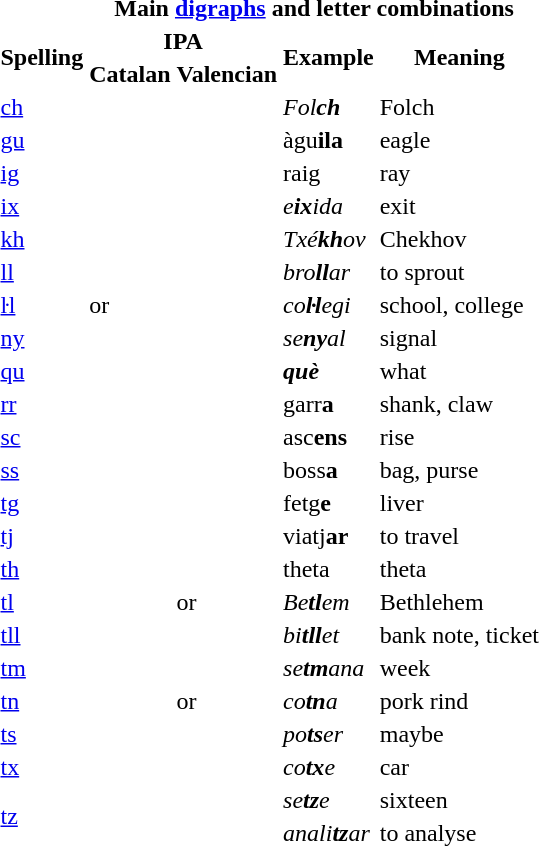<table>
<tr>
<td style="vertical-align: top"><br></td>
<th colspan="5">Main <a href='#'>digraphs</a> and letter combinations</th>
</tr>
<tr>
<th rowspan="2">Spelling</th>
<th colspan="2">IPA</th>
<th rowspan="2">Example</th>
<th rowspan="2">Meaning</th>
</tr>
<tr>
<th>Catalan</th>
<th>Valencian</th>
</tr>
<tr>
<td><a href='#'>ch</a></td>
<td colspan="2"></td>
<td><em>Fol<strong>ch<strong><em></td>
<td>Folch</td>
</tr>
<tr>
<td><a href='#'>gu</a></td>
<td colspan="2"></td>
<td></em>à</strong>gu<strong>ila<em></td>
<td>eagle</td>
</tr>
<tr>
<td><a href='#'>ig</a></td>
<td colspan="2"></td>
<td></em>ra</strong>ig</em></strong></td>
<td>ray</td>
</tr>
<tr>
<td><a href='#'>ix</a></td>
<td></td>
<td></td>
<td><em>e<strong>ix</strong>ida</em></td>
<td>exit</td>
</tr>
<tr>
<td><a href='#'>kh</a></td>
<td colspan="2"></td>
<td><em>Txé<strong>kh</strong>ov</em></td>
<td>Chekhov</td>
</tr>
<tr>
<td><a href='#'>ll</a></td>
<td colspan="2"></td>
<td><em>bro<strong>ll</strong>ar</em></td>
<td>to sprout</td>
</tr>
<tr>
<td><a href='#'>ŀl</a></td>
<td> or </td>
<td></td>
<td><em>co<strong>ŀl</strong>egi</em></td>
<td>school, college</td>
</tr>
<tr>
<td><a href='#'>ny</a></td>
<td colspan="2"></td>
<td><em>se<strong>ny</strong>al</em></td>
<td>signal</td>
</tr>
<tr>
<td><a href='#'>qu</a></td>
<td colspan="2"></td>
<td><strong><em>qu<strong>è<em></td>
<td>what</td>
</tr>
<tr>
<td><a href='#'>rr</a></td>
<td colspan="2"></td>
<td></em>ga</strong>rr<strong>a<em></td>
<td>shank, claw</td>
</tr>
<tr>
<td><a href='#'>sc</a></td>
<td colspan="2" rowspan="2"></td>
<td></em>a</strong>sc<strong>ens<em></td>
<td>rise</td>
</tr>
<tr>
<td><a href='#'>ss</a></td>
<td></em>bo</strong>ss<strong>a<em></td>
<td>bag, purse</td>
</tr>
<tr>
<td><a href='#'>tg</a></td>
<td colspan="2" rowspan="2"></td>
<td></em>fe</strong>tg<strong>e<em></td>
<td>liver</td>
</tr>
<tr>
<td><a href='#'>tj</a></td>
<td></em>via</strong>tj<strong>ar<em></td>
<td>to travel</td>
</tr>
<tr>
<td><a href='#'>th</a></td>
<td colspan="2"></td>
<td></em></strong>th</strong>eta</em></td>
<td>theta</td>
</tr>
<tr>
<td><a href='#'>tl</a></td>
<td></td>
<td> or </td>
<td><em>Be<strong>tl</strong>em</em></td>
<td>Bethlehem</td>
</tr>
<tr>
<td><a href='#'>tll</a></td>
<td></td>
<td></td>
<td><em>bi<strong>tll</strong>et</em></td>
<td>bank note, ticket</td>
</tr>
<tr>
<td><a href='#'>tm</a></td>
<td></td>
<td></td>
<td><em>se<strong>tm</strong>ana</em></td>
<td>week</td>
</tr>
<tr>
<td><a href='#'>tn</a></td>
<td></td>
<td> or </td>
<td><em>co<strong>tn</strong>a</em></td>
<td>pork rind</td>
</tr>
<tr>
<td><a href='#'>ts</a></td>
<td colspan="2"></td>
<td><em>po<strong>ts</strong>er</em></td>
<td>maybe</td>
</tr>
<tr>
<td><a href='#'>tx</a></td>
<td colspan="2"></td>
<td><em>co<strong>tx</strong>e</em></td>
<td>car</td>
</tr>
<tr>
<td rowspan="2"><a href='#'>tz</a></td>
<td rowspan="2"></td>
<td></td>
<td><em>se<strong>tz</strong>e</em></td>
<td>sixteen</td>
</tr>
<tr>
<td></td>
<td><em>anali<strong>tz</strong>ar</em></td>
<td>to analyse</td>
</tr>
</table>
